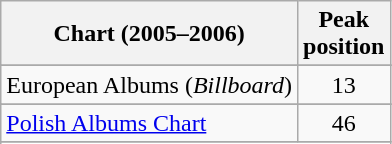<table class="wikitable sortable">
<tr>
<th>Chart (2005–2006)</th>
<th>Peak<br>position</th>
</tr>
<tr>
</tr>
<tr>
</tr>
<tr>
</tr>
<tr>
</tr>
<tr>
</tr>
<tr>
<td>European Albums (<em>Billboard</em>)</td>
<td align="center">13</td>
</tr>
<tr>
</tr>
<tr>
</tr>
<tr>
</tr>
<tr>
</tr>
<tr>
</tr>
<tr>
</tr>
<tr>
</tr>
<tr>
</tr>
<tr>
<td><a href='#'>Polish Albums Chart</a></td>
<td style="text-align:center;">46</td>
</tr>
<tr>
</tr>
<tr>
</tr>
<tr>
</tr>
<tr>
</tr>
<tr>
</tr>
<tr>
</tr>
<tr>
</tr>
<tr>
</tr>
</table>
